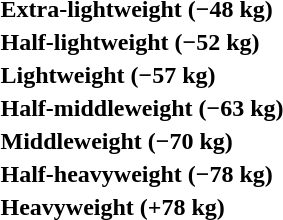<table>
<tr>
<th rowspan=2 style="text-align:left;">Extra-lightweight (−48 kg)</th>
<td rowspan=2></td>
<td rowspan=2></td>
<td></td>
</tr>
<tr>
<td></td>
</tr>
<tr>
<th rowspan=2 style="text-align:left;">Half-lightweight (−52 kg)</th>
<td rowspan=2></td>
<td rowspan=2></td>
<td></td>
</tr>
<tr>
<td></td>
</tr>
<tr>
<th rowspan=2 style="text-align:left;">Lightweight (−57 kg)</th>
<td rowspan=2></td>
<td rowspan=2></td>
<td></td>
</tr>
<tr>
<td></td>
</tr>
<tr>
<th rowspan=2 style="text-align:left;">Half-middleweight (−63 kg)</th>
<td rowspan=2></td>
<td rowspan=2></td>
<td></td>
</tr>
<tr>
<td></td>
</tr>
<tr>
<th rowspan=2 style="text-align:left;">Middleweight (−70 kg)</th>
<td rowspan=2></td>
<td rowspan=2></td>
<td></td>
</tr>
<tr>
<td></td>
</tr>
<tr>
<th rowspan=2 style="text-align:left;">Half-heavyweight (−78 kg)</th>
<td rowspan=2></td>
<td rowspan=2></td>
<td></td>
</tr>
<tr>
<td></td>
</tr>
<tr>
<th rowspan=2 style="text-align:left;">Heavyweight (+78 kg)</th>
<td rowspan=2></td>
<td rowspan=2></td>
<td></td>
</tr>
<tr>
<td></td>
</tr>
</table>
